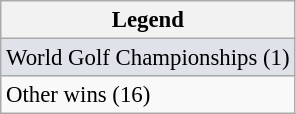<table class="wikitable" style="font-size:95%;">
<tr>
<th>Legend</th>
</tr>
<tr style="background:#dfe2e9;">
<td>World Golf Championships (1)</td>
</tr>
<tr>
<td>Other wins (16)</td>
</tr>
</table>
